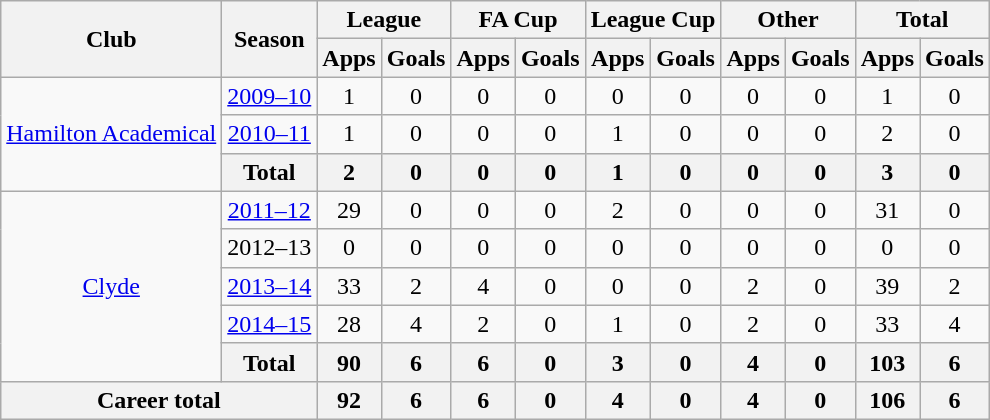<table class="wikitable" style="text-align: center;">
<tr>
<th rowspan="2">Club</th>
<th rowspan="2">Season</th>
<th colspan="2">League</th>
<th colspan="2">FA Cup</th>
<th colspan="2">League Cup</th>
<th colspan="2">Other</th>
<th colspan="2">Total</th>
</tr>
<tr>
<th>Apps</th>
<th>Goals</th>
<th>Apps</th>
<th>Goals</th>
<th>Apps</th>
<th>Goals</th>
<th>Apps</th>
<th>Goals</th>
<th>Apps</th>
<th>Goals</th>
</tr>
<tr>
<td rowspan="3" valign="center"><a href='#'>Hamilton Academical</a></td>
<td><a href='#'>2009–10</a></td>
<td>1</td>
<td>0</td>
<td>0</td>
<td>0</td>
<td>0</td>
<td>0</td>
<td>0</td>
<td>0</td>
<td>1</td>
<td>0</td>
</tr>
<tr>
<td><a href='#'>2010–11</a></td>
<td>1</td>
<td>0</td>
<td>0</td>
<td>0</td>
<td>1</td>
<td>0</td>
<td>0</td>
<td>0</td>
<td>2</td>
<td>0</td>
</tr>
<tr>
<th>Total</th>
<th>2</th>
<th>0</th>
<th>0</th>
<th>0</th>
<th>1</th>
<th>0</th>
<th>0</th>
<th>0</th>
<th>3</th>
<th>0</th>
</tr>
<tr>
<td rowspan="5" valign="center"><a href='#'>Clyde</a></td>
<td><a href='#'>2011–12</a></td>
<td>29</td>
<td>0</td>
<td>0</td>
<td>0</td>
<td>2</td>
<td>0</td>
<td>0</td>
<td>0</td>
<td>31</td>
<td>0</td>
</tr>
<tr>
<td>2012–13</td>
<td>0</td>
<td>0</td>
<td>0</td>
<td>0</td>
<td>0</td>
<td>0</td>
<td>0</td>
<td>0</td>
<td>0</td>
<td>0</td>
</tr>
<tr>
<td><a href='#'>2013–14</a></td>
<td>33</td>
<td>2</td>
<td>4</td>
<td>0</td>
<td>0</td>
<td>0</td>
<td>2</td>
<td>0</td>
<td>39</td>
<td>2</td>
</tr>
<tr>
<td><a href='#'>2014–15</a></td>
<td>28</td>
<td>4</td>
<td>2</td>
<td>0</td>
<td>1</td>
<td>0</td>
<td>2</td>
<td>0</td>
<td>33</td>
<td>4</td>
</tr>
<tr>
<th>Total</th>
<th>90</th>
<th>6</th>
<th>6</th>
<th>0</th>
<th>3</th>
<th>0</th>
<th>4</th>
<th>0</th>
<th>103</th>
<th>6</th>
</tr>
<tr>
<th colspan="2">Career total</th>
<th>92</th>
<th>6</th>
<th>6</th>
<th>0</th>
<th>4</th>
<th>0</th>
<th>4</th>
<th>0</th>
<th>106</th>
<th>6</th>
</tr>
</table>
